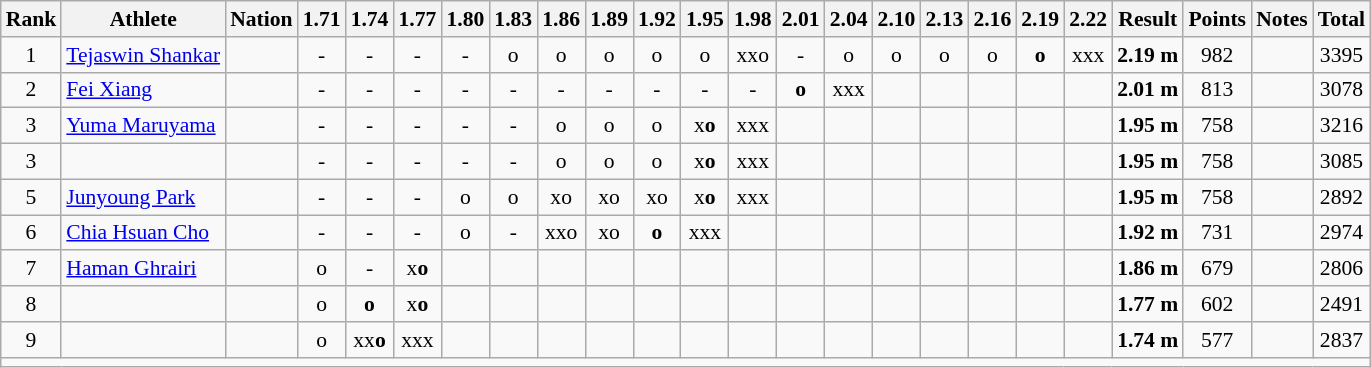<table class="wikitable sortable" style="text-align:center; font-size:90%">
<tr>
<th scope="col" style="width: 10px;">Rank</th>
<th scope="col">Athlete</th>
<th scope="col">Nation</th>
<th scope="col">1.71</th>
<th scope="col">1.74</th>
<th scope="col">1.77</th>
<th scope="col">1.80</th>
<th scope="col">1.83</th>
<th scope="col">1.86</th>
<th scope="col">1.89</th>
<th scope="col">1.92</th>
<th scope="col">1.95</th>
<th scope="col">1.98</th>
<th scope="col">2.01</th>
<th scope="col">2.04</th>
<th scope="col">2.10</th>
<th scope="col">2.13</th>
<th scope="col">2.16</th>
<th scope="col">2.19</th>
<th scope="col">2.22</th>
<th scope="col">Result</th>
<th scope="col">Points</th>
<th scope="col">Notes</th>
<th scope="col">Total</th>
</tr>
<tr>
<td>1</td>
<td align="left"><a href='#'>Tejaswin Shankar</a></td>
<td align="left"></td>
<td>-</td>
<td>-</td>
<td>-</td>
<td>-</td>
<td>o</td>
<td>o</td>
<td>o</td>
<td>o</td>
<td>o</td>
<td>xxo</td>
<td>-</td>
<td>o</td>
<td>o</td>
<td>o</td>
<td>o</td>
<td><strong>o</strong></td>
<td>xxx</td>
<td><strong>2.19 m</strong></td>
<td>982</td>
<td></td>
<td>3395</td>
</tr>
<tr>
<td>2</td>
<td align="left"><a href='#'>Fei Xiang</a></td>
<td align="left"></td>
<td>-</td>
<td>-</td>
<td>-</td>
<td>-</td>
<td>-</td>
<td>-</td>
<td>-</td>
<td>-</td>
<td>-</td>
<td>-</td>
<td><strong>o</strong></td>
<td>xxx</td>
<td></td>
<td></td>
<td></td>
<td></td>
<td></td>
<td><strong>2.01 m</strong></td>
<td>813</td>
<td></td>
<td>3078</td>
</tr>
<tr>
<td>3</td>
<td align="left"><a href='#'>Yuma Maruyama</a></td>
<td align="left"></td>
<td>-</td>
<td>-</td>
<td>-</td>
<td>-</td>
<td>-</td>
<td>o</td>
<td>o</td>
<td>o</td>
<td>x<strong>o</strong></td>
<td>xxx</td>
<td></td>
<td></td>
<td></td>
<td></td>
<td></td>
<td></td>
<td></td>
<td><strong>1.95 m</strong></td>
<td>758</td>
<td></td>
<td>3216</td>
</tr>
<tr>
<td>3</td>
<td align="left"></td>
<td align="left"></td>
<td>-</td>
<td>-</td>
<td>-</td>
<td>-</td>
<td>-</td>
<td>o</td>
<td>o</td>
<td>o</td>
<td>x<strong>o</strong></td>
<td>xxx</td>
<td></td>
<td></td>
<td></td>
<td></td>
<td></td>
<td></td>
<td></td>
<td><strong>1.95 m</strong></td>
<td>758</td>
<td></td>
<td>3085</td>
</tr>
<tr>
<td>5</td>
<td align="left"><a href='#'>Junyoung Park</a></td>
<td align="left"></td>
<td>-</td>
<td>-</td>
<td>-</td>
<td>o</td>
<td>o</td>
<td>xo</td>
<td>xo</td>
<td>xo</td>
<td>x<strong>o</strong></td>
<td>xxx</td>
<td></td>
<td></td>
<td></td>
<td></td>
<td></td>
<td></td>
<td></td>
<td><strong>1.95 m</strong></td>
<td>758</td>
<td></td>
<td>2892</td>
</tr>
<tr>
<td>6</td>
<td align="left"><a href='#'>Chia Hsuan Cho</a></td>
<td align="left"></td>
<td>-</td>
<td>-</td>
<td>-</td>
<td>o</td>
<td>-</td>
<td>xxo</td>
<td>xo</td>
<td><strong>o</strong></td>
<td>xxx</td>
<td></td>
<td></td>
<td></td>
<td></td>
<td></td>
<td></td>
<td></td>
<td></td>
<td><strong>1.92 m</strong></td>
<td>731</td>
<td></td>
<td>2974</td>
</tr>
<tr>
<td>7</td>
<td align="left"><a href='#'>Haman Ghrairi</a></td>
<td align="left"></td>
<td>o</td>
<td>-</td>
<td>x<strong>o</strong></td>
<td></td>
<td></td>
<td></td>
<td></td>
<td></td>
<td></td>
<td></td>
<td></td>
<td></td>
<td></td>
<td></td>
<td></td>
<td></td>
<td></td>
<td><strong>1.86 m</strong></td>
<td>679</td>
<td></td>
<td>2806</td>
</tr>
<tr>
<td>8</td>
<td align="left"></td>
<td align="left"></td>
<td>o</td>
<td><strong>o</strong></td>
<td>x<strong>o</strong></td>
<td></td>
<td></td>
<td></td>
<td></td>
<td></td>
<td></td>
<td></td>
<td></td>
<td></td>
<td></td>
<td></td>
<td></td>
<td></td>
<td></td>
<td><strong>1.77 m</strong></td>
<td>602</td>
<td></td>
<td>2491</td>
</tr>
<tr>
<td>9</td>
<td align="left"></td>
<td align="left"></td>
<td>o</td>
<td>xx<strong>o</strong></td>
<td>xxx</td>
<td></td>
<td></td>
<td></td>
<td></td>
<td></td>
<td></td>
<td></td>
<td></td>
<td></td>
<td></td>
<td></td>
<td></td>
<td></td>
<td></td>
<td><strong>1.74 m</strong></td>
<td>577</td>
<td></td>
<td>2837</td>
</tr>
<tr class="sortbottom">
<td colspan="24"></td>
</tr>
</table>
